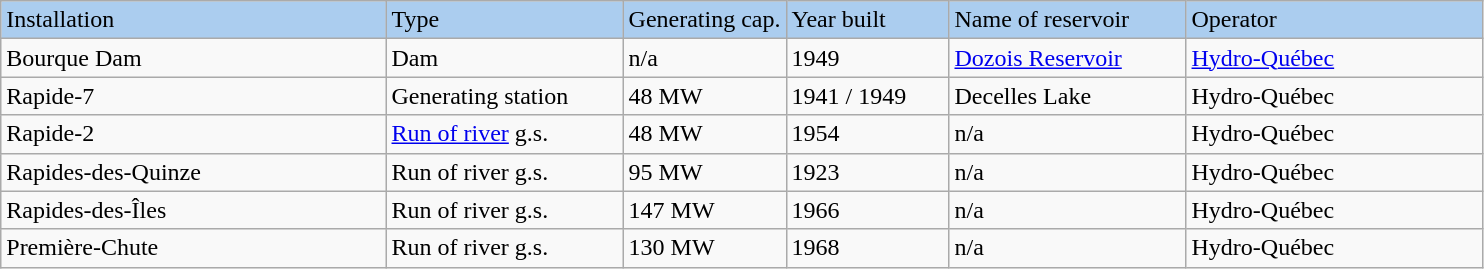<table class="wikitable">
<tr style="background:#abcdef;">
<td style="width:26%;">Installation</td>
<td style="width:16%;">Type</td>
<td style="width:11%;">Generating cap.</td>
<td style="width:11%;">Year built</td>
<td style="width:16%;">Name of reservoir</td>
<td style="width:20%;">Operator</td>
</tr>
<tr>
<td>Bourque Dam</td>
<td>Dam</td>
<td>n/a</td>
<td>1949</td>
<td><a href='#'>Dozois Reservoir</a></td>
<td><a href='#'>Hydro-Québec</a></td>
</tr>
<tr>
<td>Rapide-7</td>
<td>Generating station</td>
<td>48 MW</td>
<td>1941 / 1949</td>
<td>Decelles Lake</td>
<td>Hydro-Québec</td>
</tr>
<tr>
<td>Rapide-2</td>
<td><a href='#'>Run of river</a> g.s.</td>
<td>48 MW</td>
<td>1954</td>
<td>n/a</td>
<td>Hydro-Québec</td>
</tr>
<tr>
<td>Rapides-des-Quinze</td>
<td>Run of river g.s.</td>
<td>95 MW</td>
<td>1923</td>
<td>n/a</td>
<td>Hydro-Québec</td>
</tr>
<tr>
<td>Rapides-des-Îles</td>
<td>Run of river g.s.</td>
<td>147 MW</td>
<td>1966</td>
<td>n/a</td>
<td>Hydro-Québec</td>
</tr>
<tr>
<td>Première-Chute</td>
<td>Run of river g.s.</td>
<td>130 MW</td>
<td>1968</td>
<td>n/a</td>
<td>Hydro-Québec</td>
</tr>
</table>
